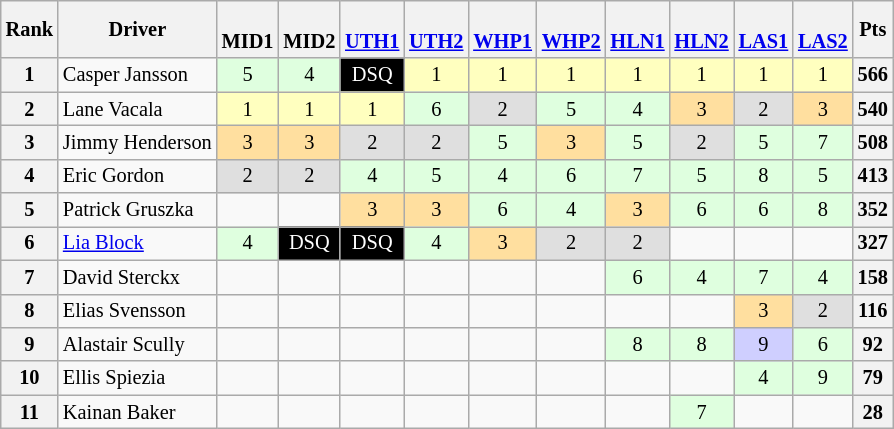<table class="wikitable" style="font-size: 85%; text-align:center">
<tr>
<th>Rank</th>
<th>Driver</th>
<th><br>MID1</th>
<th><br>MID2</th>
<th><br><a href='#'>UTH1</a></th>
<th><br><a href='#'>UTH2</a></th>
<th><br><a href='#'>WHP1</a></th>
<th><br><a href='#'>WHP2</a></th>
<th><br><a href='#'>HLN1</a></th>
<th><br><a href='#'>HLN2</a></th>
<th><br><a href='#'>LAS1</a></th>
<th><br><a href='#'>LAS2</a></th>
<th>Pts</th>
</tr>
<tr>
<th>1</th>
<td align="left"> Casper Jansson</td>
<td style="background:#DFFFDF;">5</td>
<td style="background:#DFFFDF;">4</td>
<td style="background:#000000; color:white">DSQ</td>
<td style="background:#FFFFBF;">1</td>
<td style="background:#FFFFBF;">1</td>
<td style="background:#FFFFBF;">1</td>
<td style="background:#FFFFBF;">1</td>
<td style="background:#FFFFBF;">1</td>
<td style="background:#FFFFBF;">1</td>
<td style="background:#FFFFBF;">1</td>
<th>566</th>
</tr>
<tr>
<th>2</th>
<td align="left"> Lane Vacala</td>
<td style="background:#FFFFBF;">1</td>
<td style="background:#FFFFBF;">1</td>
<td style="background:#FFFFBF;">1</td>
<td style="background:#DFFFDF;">6</td>
<td style="background:#DFDFDF;">2</td>
<td style="background:#DFFFDF;">5</td>
<td style="background:#DFFFDF;">4</td>
<td style="background:#FFDF9F;">3</td>
<td style="background:#DFDFDF;">2</td>
<td style="background:#FFDF9F;">3</td>
<th>540</th>
</tr>
<tr>
<th>3</th>
<td align="left"> Jimmy Henderson</td>
<td style="background:#FFDF9F;">3</td>
<td style="background:#FFDF9F;">3</td>
<td style="background:#DFDFDF;">2</td>
<td style="background:#DFDFDF;">2</td>
<td style="background:#DFFFDF;">5</td>
<td style="background:#FFDF9F;">3</td>
<td style="background:#DFFFDF;">5</td>
<td style="background:#DFDFDF;">2</td>
<td style="background:#DFFFDF;">5</td>
<td style="background:#DFFFDF;">7</td>
<th>508</th>
</tr>
<tr>
<th>4</th>
<td align="left"> Eric Gordon</td>
<td style="background:#DFDFDF;">2</td>
<td style="background:#DFDFDF;">2</td>
<td style="background:#DFFFDF;">4</td>
<td style="background:#DFFFDF;">5</td>
<td style="background:#DFFFDF;">4</td>
<td style="background:#DFFFDF;">6</td>
<td style="background:#DFFFDF;">7</td>
<td style="background:#DFFFDF;">5</td>
<td style="background:#DFFFDF;">8</td>
<td style="background:#DFFFDF;">5</td>
<th>413</th>
</tr>
<tr>
<th>5</th>
<td align="left"> Patrick Gruszka</td>
<td></td>
<td></td>
<td style="background:#FFDF9F;">3</td>
<td style="background:#FFDF9F;">3</td>
<td style="background:#DFFFDF;">6</td>
<td style="background:#DFFFDF;">4</td>
<td style="background:#FFDF9F;">3</td>
<td style="background:#DFFFDF;">6</td>
<td style="background:#DFFFDF;">6</td>
<td style="background:#DFFFDF;">8</td>
<th>352</th>
</tr>
<tr>
<th>6</th>
<td align="left"> <a href='#'>Lia Block</a></td>
<td style="background:#DFFFDF;">4</td>
<td style="background:#000000; color:white">DSQ</td>
<td style="background:#000000; color:white">DSQ</td>
<td style="background:#DFFFDF;">4</td>
<td style="background:#FFDF9F;">3</td>
<td style="background:#DFDFDF;">2</td>
<td style="background:#DFDFDF;">2</td>
<td></td>
<td></td>
<td></td>
<th>327</th>
</tr>
<tr>
<th>7</th>
<td align="left"> David Sterckx</td>
<td></td>
<td></td>
<td></td>
<td></td>
<td></td>
<td></td>
<td style="background:#DFFFDF;">6</td>
<td style="background:#DFFFDF;">4</td>
<td style="background:#DFFFDF;">7</td>
<td style="background:#DFFFDF;">4</td>
<th>158</th>
</tr>
<tr>
<th>8</th>
<td align="left"> Elias Svensson</td>
<td></td>
<td></td>
<td></td>
<td></td>
<td></td>
<td></td>
<td></td>
<td></td>
<td style="background:#FFDF9F;">3</td>
<td style="background:#DFDFDF;">2</td>
<th>116</th>
</tr>
<tr>
<th>9</th>
<td align="left"> Alastair Scully</td>
<td></td>
<td></td>
<td></td>
<td></td>
<td></td>
<td></td>
<td style="background:#DFFFDF;">8</td>
<td style="background:#DFFFDF;">8</td>
<td style="background:#CFCFFF">9</td>
<td style="background:#DFFFDF;">6</td>
<th>92</th>
</tr>
<tr>
<th>10</th>
<td align="left"> Ellis Spiezia</td>
<td></td>
<td></td>
<td></td>
<td></td>
<td></td>
<td></td>
<td></td>
<td></td>
<td style="background:#DFFFDF;">4</td>
<td style="background:#DFFFDF;">9</td>
<th>79</th>
</tr>
<tr>
<th>11</th>
<td align="left"> Kainan Baker</td>
<td></td>
<td></td>
<td></td>
<td></td>
<td></td>
<td></td>
<td></td>
<td style="background:#DFFFDF;">7</td>
<td></td>
<td></td>
<th>28</th>
</tr>
</table>
